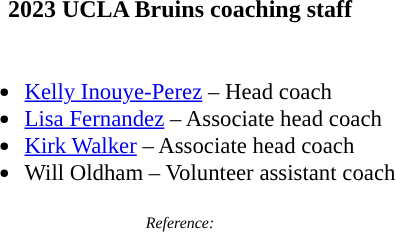<table class="toccolours">
<tr>
<th colspan=9>2023 UCLA Bruins coaching staff</th>
</tr>
<tr>
<td style="text-align: left; font-size: 95%;" valign="top"><br><ul><li><a href='#'>Kelly Inouye-Perez</a> – Head coach</li><li><a href='#'>Lisa Fernandez</a> – Associate head coach</li><li><a href='#'>Kirk Walker</a> – Associate head coach</li><li>Will Oldham – Volunteer assistant coach</li></ul></td>
</tr>
<tr>
<td colspan="4"  style="font-size:8pt; text-align:center;"><em>Reference:</em></td>
</tr>
</table>
